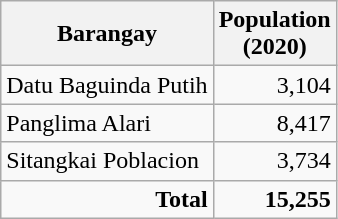<table class="wikitable">
<tr>
<th>Barangay</th>
<th>Population <br> (2020)</th>
</tr>
<tr>
<td>Datu Baguinda Putih</td>
<td align="right">3,104</td>
</tr>
<tr>
<td>Panglima Alari</td>
<td align="right">8,417</td>
</tr>
<tr>
<td>Sitangkai Poblacion</td>
<td align="right">3,734</td>
</tr>
<tr>
<td align="right"><strong>Total</strong></td>
<td align="right"><strong>15,255</strong></td>
</tr>
</table>
